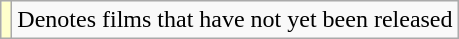<table class="wikitable">
<tr>
<td style="background:#ffc;"></td>
<td>Denotes films that have not yet been released</td>
</tr>
</table>
